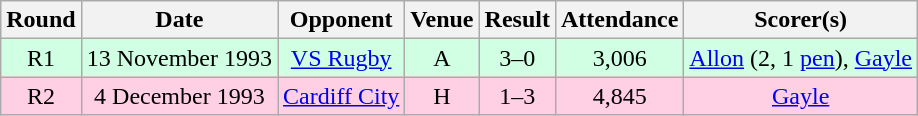<table style="text-align:center;" class="wikitable sortable">
<tr>
<th>Round</th>
<th>Date</th>
<th>Opponent</th>
<th>Venue</th>
<th>Result</th>
<th>Attendance</th>
<th>Scorer(s)</th>
</tr>
<tr style="background:#d0ffe3;">
<td>R1</td>
<td>13 November 1993</td>
<td><a href='#'>VS Rugby</a></td>
<td>A</td>
<td>3–0</td>
<td>3,006</td>
<td><a href='#'>Allon</a> (2, 1 <a href='#'>pen</a>), <a href='#'>Gayle</a></td>
</tr>
<tr style="background:#ffd0e3;">
<td>R2</td>
<td>4 December 1993</td>
<td><a href='#'>Cardiff City</a></td>
<td>H</td>
<td>1–3</td>
<td>4,845</td>
<td><a href='#'>Gayle</a></td>
</tr>
</table>
